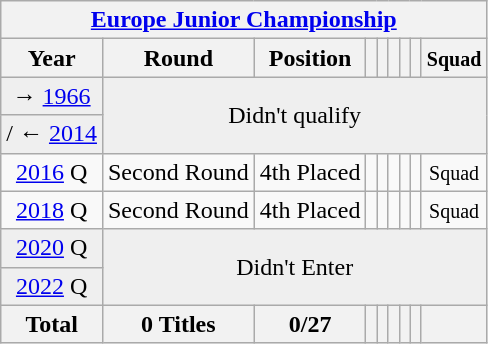<table class="wikitable" style="text-align: center;">
<tr>
<th colspan=9><a href='#'>Europe Junior Championship</a></th>
</tr>
<tr>
<th>Year</th>
<th>Round</th>
<th>Position</th>
<th></th>
<th></th>
<th></th>
<th></th>
<th></th>
<th><small>Squad</small></th>
</tr>
<tr bgcolor="efefef">
<td> → <a href='#'>1966</a></td>
<td colspan=8 rowspan=2>Didn't qualify</td>
</tr>
<tr bgcolor="efefef">
<td>/ ← <a href='#'>2014</a></td>
</tr>
<tr>
<td><a href='#'>2016</a> Q</td>
<td>Second Round</td>
<td>4th Placed</td>
<td></td>
<td></td>
<td></td>
<td></td>
<td></td>
<td><small>Squad </small></td>
</tr>
<tr>
<td><a href='#'>2018</a> Q</td>
<td>Second Round</td>
<td>4th Placed</td>
<td></td>
<td></td>
<td></td>
<td></td>
<td></td>
<td><small>Squad </small></td>
</tr>
<tr bgcolor="efefef">
<td><a href='#'>2020</a> Q</td>
<td colspan=8 rowspan=2>Didn't Enter</td>
</tr>
<tr bgcolor="efefef">
<td><a href='#'>2022</a> Q</td>
</tr>
<tr>
<th>Total</th>
<th>0 Titles</th>
<th>0/27</th>
<th></th>
<th></th>
<th></th>
<th></th>
<th></th>
<th></th>
</tr>
</table>
